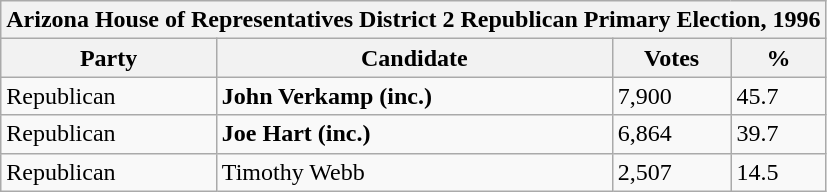<table class="wikitable">
<tr>
<th colspan="4">Arizona House of Representatives District 2 Republican Primary Election, 1996</th>
</tr>
<tr>
<th>Party</th>
<th>Candidate</th>
<th>Votes</th>
<th>%</th>
</tr>
<tr>
<td>Republican</td>
<td><strong>John Verkamp (inc.)</strong></td>
<td>7,900</td>
<td>45.7</td>
</tr>
<tr>
<td>Republican</td>
<td><strong>Joe Hart (inc.)</strong></td>
<td>6,864</td>
<td>39.7</td>
</tr>
<tr>
<td>Republican</td>
<td>Timothy Webb</td>
<td>2,507</td>
<td>14.5</td>
</tr>
</table>
